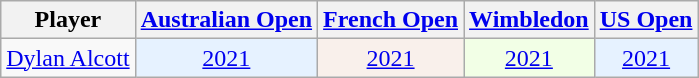<table class="wikitable sortable" style="text-align:center">
<tr>
<th>Player</th>
<th><a href='#'>Australian Open</a></th>
<th><a href='#'>French Open</a></th>
<th><a href='#'>Wimbledon</a></th>
<th><a href='#'>US Open</a></th>
</tr>
<tr>
<td style="text-align:left;"> <a href='#'>Dylan Alcott</a></td>
<td style="background: #e6f2ff;"><a href='#'>2021</a></td>
<td style="background: #f9f0eb;"><a href='#'>2021</a></td>
<td style="background: #f2ffe6;"><a href='#'>2021</a></td>
<td style="background: #e6f2ff;"><a href='#'>2021</a></td>
</tr>
</table>
